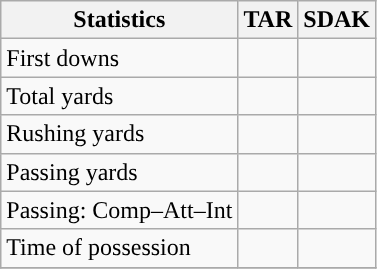<table class="wikitable" style="float: left;">
<tr>
<th>Statistics</th>
<th>TAR</th>
<th>SDAK</th>
</tr>
<tr>
<td>First downs</td>
<td></td>
<td></td>
</tr>
<tr>
<td>Total yards</td>
<td></td>
<td></td>
</tr>
<tr>
<td>Rushing yards</td>
<td></td>
<td></td>
</tr>
<tr>
<td>Passing yards</td>
<td></td>
<td></td>
</tr>
<tr>
<td>Passing: Comp–Att–Int</td>
<td></td>
<td></td>
</tr>
<tr>
<td>Time of possession</td>
<td></td>
<td></td>
</tr>
<tr>
</tr>
</table>
